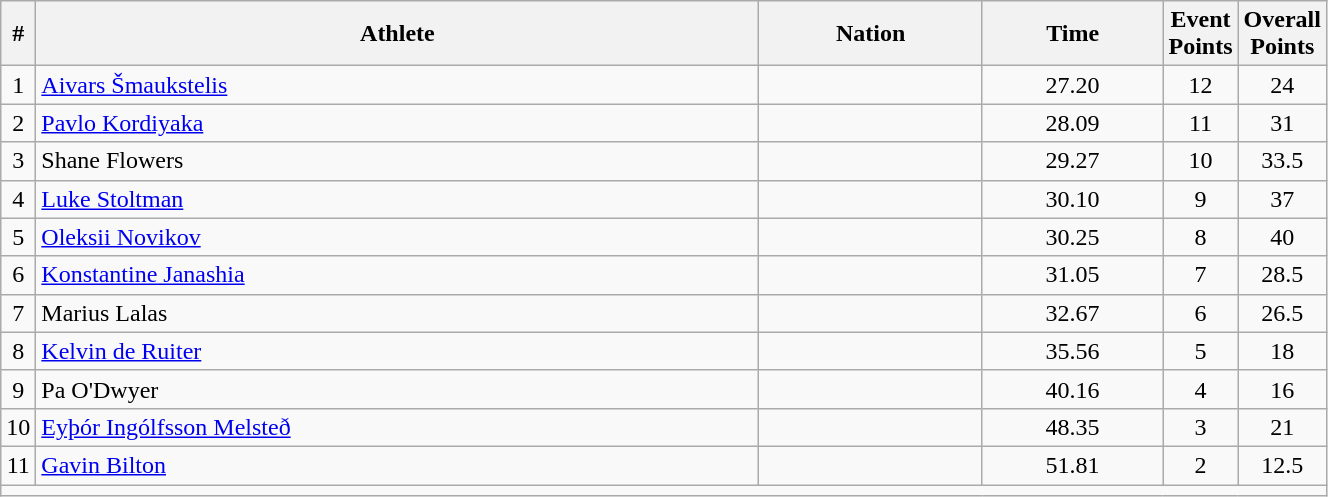<table class="wikitable sortable" style="text-align:center;width: 70%;">
<tr>
<th scope="col" style="width: 10px;">#</th>
<th scope="col">Athlete</th>
<th scope="col">Nation</th>
<th scope="col">Time</th>
<th scope="col" style="width: 10px;">Event Points</th>
<th scope="col" style="width: 10px;">Overall Points</th>
</tr>
<tr>
<td>1</td>
<td align=left><a href='#'>Aivars Šmaukstelis</a></td>
<td align=left></td>
<td>27.20</td>
<td>12</td>
<td>24</td>
</tr>
<tr>
<td>2</td>
<td align=left><a href='#'>Pavlo Kordiyaka</a></td>
<td align=left></td>
<td>28.09</td>
<td>11</td>
<td>31</td>
</tr>
<tr>
<td>3</td>
<td align=left>Shane Flowers</td>
<td align=left></td>
<td>29.27</td>
<td>10</td>
<td>33.5</td>
</tr>
<tr>
<td>4</td>
<td align=left><a href='#'>Luke Stoltman</a></td>
<td align=left></td>
<td>30.10</td>
<td>9</td>
<td>37</td>
</tr>
<tr>
<td>5</td>
<td align=left><a href='#'>Oleksii Novikov</a></td>
<td align=left></td>
<td>30.25</td>
<td>8</td>
<td>40</td>
</tr>
<tr>
<td>6</td>
<td align=left><a href='#'>Konstantine Janashia</a></td>
<td align=left></td>
<td>31.05</td>
<td>7</td>
<td>28.5</td>
</tr>
<tr>
<td>7</td>
<td align=left>Marius Lalas</td>
<td align=left></td>
<td>32.67</td>
<td>6</td>
<td>26.5</td>
</tr>
<tr>
<td>8</td>
<td align=left><a href='#'>Kelvin de Ruiter</a></td>
<td align=left></td>
<td>35.56</td>
<td>5</td>
<td>18</td>
</tr>
<tr>
<td>9</td>
<td align=left>Pa O'Dwyer</td>
<td align=left></td>
<td>40.16</td>
<td>4</td>
<td>16</td>
</tr>
<tr>
<td>10</td>
<td align=left><a href='#'>Eyþór Ingólfsson Melsteð</a></td>
<td align=left></td>
<td>48.35</td>
<td>3</td>
<td>21</td>
</tr>
<tr>
<td>11</td>
<td align=left><a href='#'>Gavin Bilton</a></td>
<td align=left></td>
<td>51.81</td>
<td>2</td>
<td>12.5</td>
</tr>
<tr class="sortbottom">
<td colspan="6"></td>
</tr>
</table>
